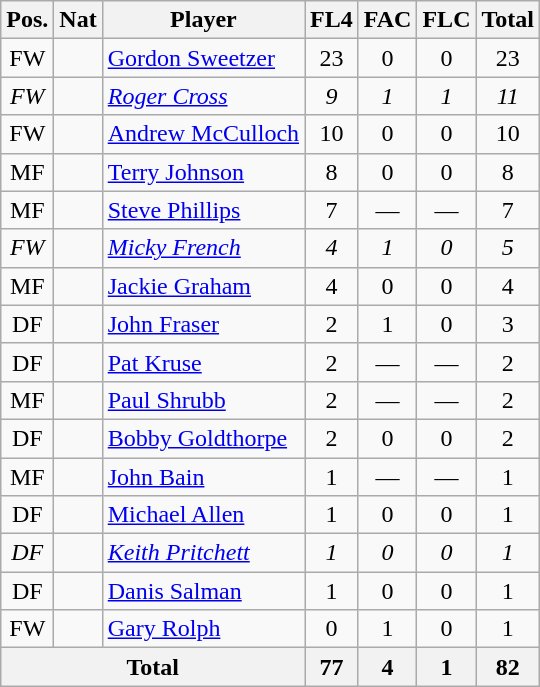<table class="wikitable"  style="text-align:center; border:1px #aaa solid;">
<tr>
<th>Pos.</th>
<th>Nat</th>
<th>Player</th>
<th>FL4</th>
<th>FAC</th>
<th>FLC</th>
<th>Total</th>
</tr>
<tr>
<td>FW</td>
<td></td>
<td style="text-align:left;"><a href='#'>Gordon Sweetzer</a></td>
<td>23</td>
<td>0</td>
<td>0</td>
<td>23</td>
</tr>
<tr>
<td><em>FW</em></td>
<td><em></em></td>
<td style="text-align:left;"><a href='#'><em>Roger Cross</em></a></td>
<td><em>9</em></td>
<td><em>1</em></td>
<td><em>1</em></td>
<td><em>11</em></td>
</tr>
<tr>
<td>FW</td>
<td></td>
<td style="text-align:left;"><a href='#'>Andrew McCulloch</a></td>
<td>10</td>
<td>0</td>
<td>0</td>
<td>10</td>
</tr>
<tr>
<td>MF</td>
<td></td>
<td style="text-align:left;"><a href='#'>Terry Johnson</a></td>
<td>8</td>
<td>0</td>
<td>0</td>
<td>8</td>
</tr>
<tr>
<td>MF</td>
<td></td>
<td style="text-align:left;"><a href='#'>Steve Phillips</a></td>
<td>7</td>
<td>—</td>
<td>—</td>
<td>7</td>
</tr>
<tr>
<td><em>FW</em></td>
<td><em></em></td>
<td style="text-align:left;"><em><a href='#'>Micky French</a></em></td>
<td><em>4</em></td>
<td><em>1</em></td>
<td><em>0</em></td>
<td><em>5</em></td>
</tr>
<tr>
<td>MF</td>
<td></td>
<td style="text-align:left;"><a href='#'>Jackie Graham</a></td>
<td>4</td>
<td>0</td>
<td>0</td>
<td>4</td>
</tr>
<tr>
<td>DF</td>
<td></td>
<td style="text-align:left;"><a href='#'>John Fraser</a></td>
<td>2</td>
<td>1</td>
<td>0</td>
<td>3</td>
</tr>
<tr>
<td>DF</td>
<td></td>
<td style="text-align:left;"><a href='#'>Pat Kruse</a></td>
<td>2</td>
<td>—</td>
<td>—</td>
<td>2</td>
</tr>
<tr>
<td>MF</td>
<td></td>
<td style="text-align:left;"><a href='#'>Paul Shrubb</a></td>
<td>2</td>
<td>—</td>
<td>—</td>
<td>2</td>
</tr>
<tr>
<td>DF</td>
<td></td>
<td style="text-align:left;"><a href='#'>Bobby Goldthorpe</a></td>
<td>2</td>
<td>0</td>
<td>0</td>
<td>2</td>
</tr>
<tr>
<td>MF</td>
<td></td>
<td style="text-align:left;"><a href='#'>John Bain</a></td>
<td>1</td>
<td>—</td>
<td>—</td>
<td>1</td>
</tr>
<tr>
<td>DF</td>
<td></td>
<td style="text-align:left;"><a href='#'>Michael Allen</a></td>
<td>1</td>
<td>0</td>
<td>0</td>
<td>1</td>
</tr>
<tr>
<td><em>DF</em></td>
<td><em></em></td>
<td style="text-align:left;"><em><a href='#'>Keith Pritchett</a></em></td>
<td><em>1</em></td>
<td><em>0</em></td>
<td><em>0</em></td>
<td><em>1</em></td>
</tr>
<tr>
<td>DF</td>
<td></td>
<td style="text-align:left;"><a href='#'>Danis Salman</a></td>
<td>1</td>
<td>0</td>
<td>0</td>
<td>1</td>
</tr>
<tr>
<td>FW</td>
<td></td>
<td style="text-align:left;"><a href='#'>Gary Rolph</a></td>
<td>0</td>
<td>1</td>
<td>0</td>
<td>1</td>
</tr>
<tr>
<th colspan="3">Total</th>
<th>77</th>
<th>4</th>
<th>1</th>
<th>82</th>
</tr>
</table>
